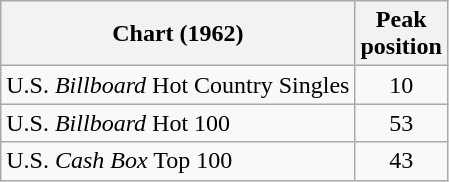<table class="wikitable">
<tr>
<th>Chart (1962)</th>
<th>Peak<br>position</th>
</tr>
<tr>
<td>U.S. <em>Billboard</em> Hot Country Singles</td>
<td align="center">10</td>
</tr>
<tr>
<td>U.S. <em>Billboard</em> Hot 100</td>
<td align="center">53</td>
</tr>
<tr>
<td>U.S. <em>Cash Box</em> Top 100</td>
<td align="center">43</td>
</tr>
</table>
